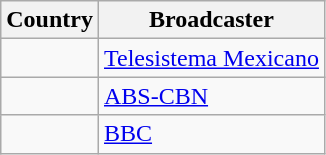<table class="wikitable">
<tr>
<th align=center>Country</th>
<th align=center>Broadcaster</th>
</tr>
<tr>
<td></td>
<td><a href='#'>Telesistema Mexicano</a></td>
</tr>
<tr>
<td></td>
<td><a href='#'>ABS-CBN</a></td>
</tr>
<tr>
<td></td>
<td><a href='#'>BBC</a></td>
</tr>
</table>
